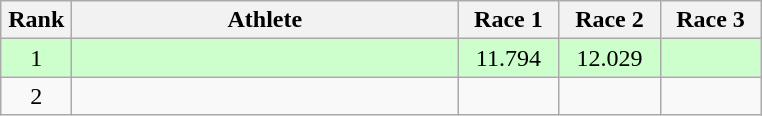<table class=wikitable style="text-align:center">
<tr>
<th width=40>Rank</th>
<th width=250>Athlete</th>
<th width=60>Race 1</th>
<th width=60>Race 2</th>
<th width=60>Race 3</th>
</tr>
<tr bgcolor=ccffcc>
<td>1</td>
<td align=left></td>
<td>11.794</td>
<td>12.029</td>
<td></td>
</tr>
<tr>
<td>2</td>
<td align=left></td>
<td></td>
<td></td>
<td></td>
</tr>
</table>
